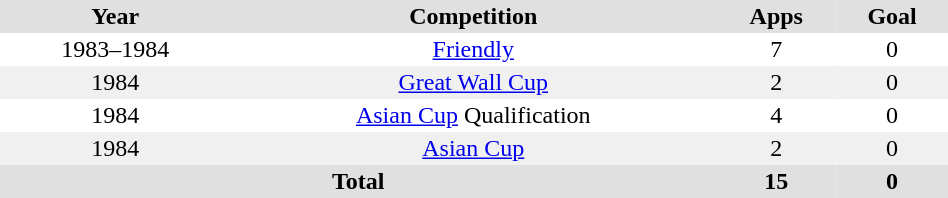<table border="0" cellpadding="2" cellspacing="0" style="width:50%;">
<tr style="text-align:center; background:#e0e0e0;">
<th>Year</th>
<th>Competition</th>
<th>Apps</th>
<th>Goal</th>
</tr>
<tr style="text-align:center;">
<td>1983–1984</td>
<td><a href='#'>Friendly</a></td>
<td>7</td>
<td>0</td>
</tr>
<tr style="text-align:center; background:#f0f0f0;">
<td>1984</td>
<td><a href='#'>Great Wall Cup</a></td>
<td>2</td>
<td>0</td>
</tr>
<tr style="text-align:center;">
<td>1984</td>
<td><a href='#'>Asian Cup</a> Qualification</td>
<td>4</td>
<td>0</td>
</tr>
<tr style="text-align:center; background:#f0f0f0;">
<td>1984</td>
<td><a href='#'>Asian Cup</a></td>
<td>2</td>
<td>0</td>
</tr>
<tr style="text-align:center; background:#e0e0e0;">
<th colspan="2">Total</th>
<th style="text-align:center;">15</th>
<th style="text-align:center;">0</th>
</tr>
</table>
